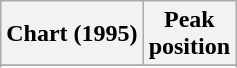<table class="wikitable sortable">
<tr>
<th align="left">Chart (1995)</th>
<th align="center">Peak<br>position</th>
</tr>
<tr>
</tr>
<tr>
</tr>
</table>
